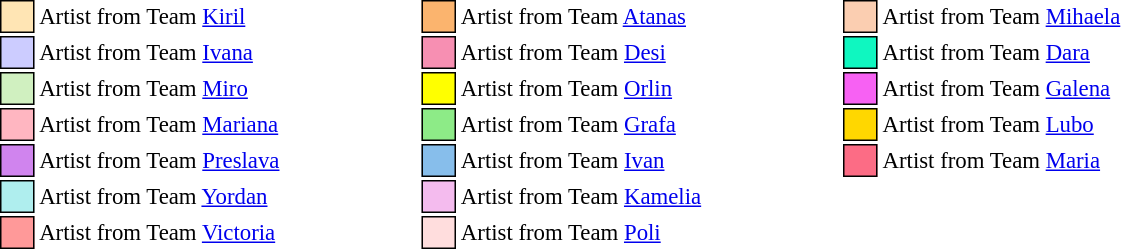<table class="toccolours collapsible collapsed" style="margin:1em auto; font-size: 95%; white-space: nowrap">
<tr>
<td style="background:#ffe5b4; border:1px solid black">     </td>
<td>Artist from Team <a href='#'>Kiril</a></td>
<td>     </td>
<td>     </td>
<td>     </td>
<td>     </td>
<td style="background:#fbb46e; border:1px solid black">     </td>
<td>Artist from Team <a href='#'>Atanas</a></td>
<td>     </td>
<td>     </td>
<td>     </td>
<td>     </td>
<td style="background:#fbceb1; border:1px solid black">     </td>
<td>Artist from Team <a href='#'>Mihaela</a></td>
</tr>
<tr>
<td style="background:#ccccff; border:1px solid black">     </td>
<td>Artist from Team <a href='#'>Ivana</a></td>
<td>     </td>
<td>     </td>
<td>     </td>
<td>     </td>
<td style="background:#f78fb2; border:1px solid black">     </td>
<td>Artist from Team <a href='#'>Desi</a></td>
<td>     </td>
<td>     </td>
<td>     </td>
<td>     </td>
<td style="background:#0ff7c0; border:1px solid black">     </td>
<td>Artist from Team <a href='#'>Dara</a></td>
</tr>
<tr>
<td style="background:#d0f0c0; border:1px solid black">     </td>
<td>Artist from Team <a href='#'>Miro</a></td>
<td>     </td>
<td>     </td>
<td>     </td>
<td>     </td>
<td style="background: yellow; border:1px solid black">     </td>
<td>Artist from Team <a href='#'>Orlin</a></td>
<td>     </td>
<td>     </td>
<td>     </td>
<td>     </td>
<td style="background:#f761f3; border:1px solid black">     </td>
<td>Artist from Team <a href='#'>Galena</a></td>
</tr>
<tr>
<td style="background: lightpink; border:1px solid black">     </td>
<td>Artist from Team <a href='#'>Mariana</a></td>
<td>     </td>
<td>     </td>
<td>     </td>
<td>     </td>
<td style="background:#8deb87; border:1px solid black">     </td>
<td>Artist from Team <a href='#'>Grafa</a></td>
<td>     </td>
<td>     </td>
<td>     </td>
<td>     </td>
<td style="background: gold; border:1px solid black">     </td>
<td>Artist from Team <a href='#'>Lubo</a></td>
</tr>
<tr>
<td style="background:#d084ee; border:1px solid black">     </td>
<td>Artist from Team <a href='#'>Preslava</a></td>
<td>     </td>
<td>     </td>
<td>     </td>
<td>     </td>
<td style="background:#87beeb; border:1px solid black">     </td>
<td>Artist from Team <a href='#'>Ivan</a></td>
<td>     </td>
<td>     </td>
<td>     </td>
<td>     </td>
<td style="background:#FC6C85; border:1px solid black">     </td>
<td>Artist from Team <a href='#'>Maria</a></td>
</tr>
<tr>
<td style="background:#afeeee; border:1px solid black">     </td>
<td>Artist from Team <a href='#'>Yordan</a></td>
<td>     </td>
<td>     </td>
<td>     </td>
<td>     </td>
<td style="background:#f4bbee; border:1px solid black">     </td>
<td>Artist from Team <a href='#'>Kamelia</a></td>
<td>     </td>
<td>     </td>
<td>     </td>
<td>     </td>
</tr>
<tr>
<td style="background:#ff9999; border:1px solid black">     </td>
<td>Artist from Team <a href='#'>Victoria</a></td>
<td>     </td>
<td>     </td>
<td>     </td>
<td>     </td>
<td style="background:#ffdddd; border:1px solid black">     </td>
<td>Artist from Team <a href='#'>Poli</a></td>
</tr>
</table>
